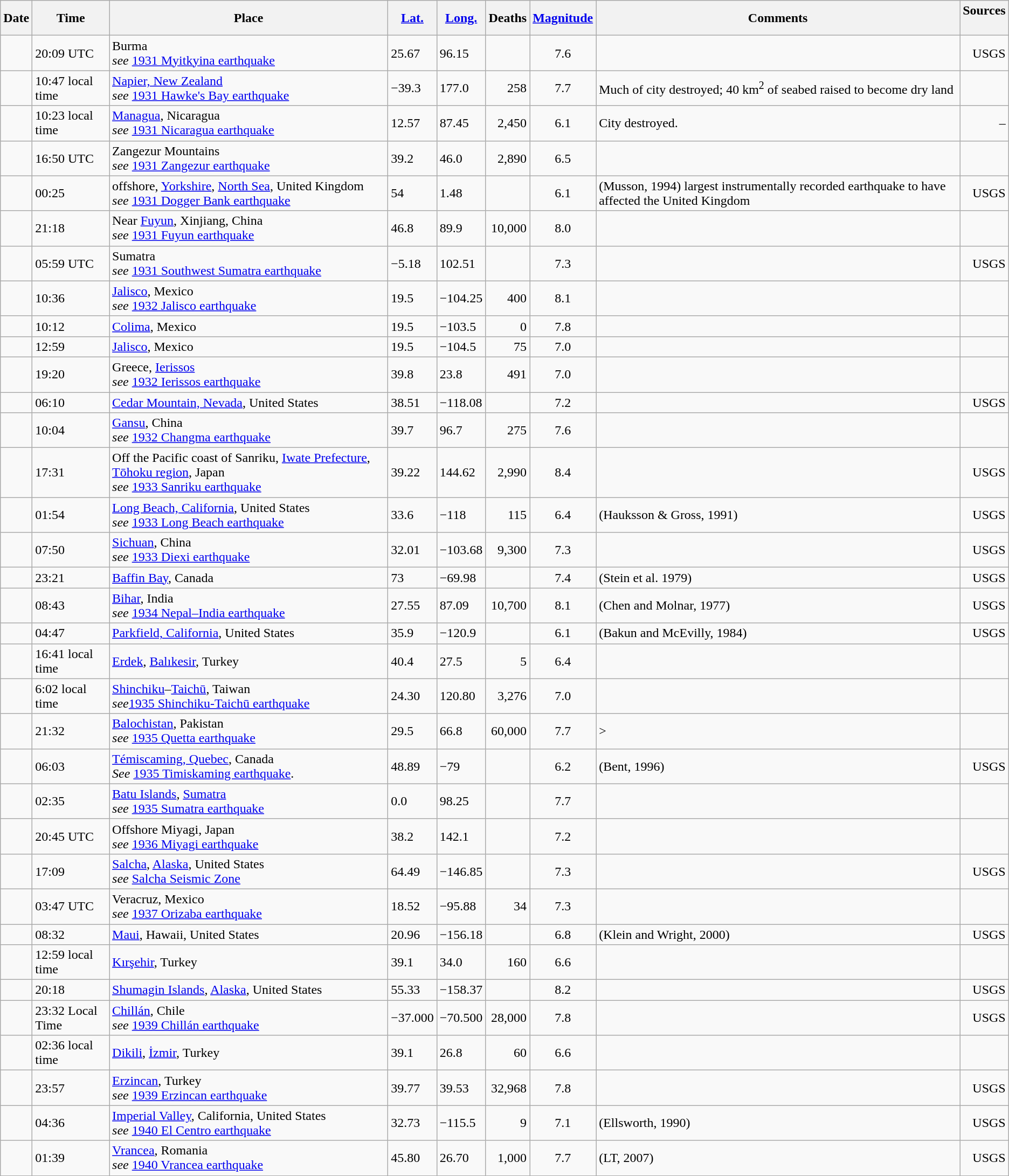<table class="wikitable sortable">
<tr>
<th>Date</th>
<th>Time</th>
<th>Place</th>
<th><a href='#'>Lat.</a></th>
<th><a href='#'>Long.</a></th>
<th> Deaths <br></th>
<th> <a href='#'>Magnitude</a> <br></th>
<th>Comments</th>
<th>Sources <br> </th>
</tr>
<tr>
<td></td>
<td>20:09 UTC</td>
<td>Burma <br><em>see</em> <a href='#'>1931 Myitkyina earthquake</a></td>
<td>25.67</td>
<td>96.15</td>
<td align="right"></td>
<td align="center">7.6</td>
<td></td>
<td align="right">USGS</td>
</tr>
<tr>
<td></td>
<td>10:47 local time</td>
<td><a href='#'>Napier, New Zealand</a> <br><em>see</em> <a href='#'>1931 Hawke's Bay earthquake</a></td>
<td>−39.3</td>
<td>177.0</td>
<td align="right">258</td>
<td align="center">7.7</td>
<td> Much of city destroyed; 40 km<sup>2</sup> of seabed raised to become dry land</td>
<td align="right"></td>
</tr>
<tr>
<td></td>
<td>10:23 local time</td>
<td><a href='#'>Managua</a>, Nicaragua <br><em>see</em> <a href='#'>1931 Nicaragua earthquake</a></td>
<td>12.57</td>
<td>87.45</td>
<td align="right">2,450</td>
<td align="center">6.1</td>
<td> City destroyed.</td>
<td align="right">–</td>
</tr>
<tr>
<td></td>
<td>16:50 UTC</td>
<td>Zangezur Mountains <br><em>see</em> <a href='#'>1931 Zangezur earthquake</a></td>
<td>39.2</td>
<td>46.0</td>
<td align="right">2,890</td>
<td align="center">6.5</td>
<td></td>
<td align="right"></td>
</tr>
<tr>
<td></td>
<td>00:25</td>
<td>offshore, <a href='#'>Yorkshire</a>, <a href='#'>North Sea</a>, United Kingdom <br><em>see</em> <a href='#'>1931 Dogger Bank earthquake</a></td>
<td>54</td>
<td>1.48</td>
<td></td>
<td align="center">6.1</td>
<td> (Musson, 1994) largest instrumentally recorded earthquake to have affected the United Kingdom</td>
<td align="right">USGS</td>
</tr>
<tr>
<td></td>
<td>21:18</td>
<td>Near <a href='#'>Fuyun</a>, Xinjiang, China <br><em>see</em> <a href='#'>1931 Fuyun earthquake</a></td>
<td>46.8</td>
<td>89.9</td>
<td align="right">10,000</td>
<td align="center">8.0</td>
<td></td>
<td align="right"></td>
</tr>
<tr>
<td></td>
<td>05:59 UTC</td>
<td>Sumatra<br><em>see</em> <a href='#'>1931 Southwest Sumatra earthquake</a></td>
<td>−5.18</td>
<td>102.51</td>
<td align="right"></td>
<td align="center">7.3</td>
<td></td>
<td align="right">USGS</td>
</tr>
<tr>
<td></td>
<td>10:36</td>
<td><a href='#'>Jalisco</a>, Mexico<br><em>see</em> <a href='#'>1932 Jalisco earthquake</a></td>
<td>19.5</td>
<td>−104.25</td>
<td align="right">400</td>
<td align="center">8.1</td>
<td></td>
<td align="right"></td>
</tr>
<tr>
<td></td>
<td>10:12</td>
<td><a href='#'>Colima</a>, Mexico</td>
<td>19.5</td>
<td>−103.5</td>
<td align="right">0</td>
<td align="center">7.8</td>
<td></td>
<td align="right"></td>
</tr>
<tr>
<td></td>
<td>12:59</td>
<td><a href='#'>Jalisco</a>, Mexico</td>
<td>19.5</td>
<td>−104.5</td>
<td align="right">75</td>
<td align="center">7.0</td>
<td></td>
<td align="right"></td>
</tr>
<tr>
<td></td>
<td>19:20</td>
<td>Greece, <a href='#'>Ierissos</a><br><em>see</em> <a href='#'>1932 Ierissos earthquake</a></td>
<td>39.8</td>
<td>23.8</td>
<td align="right">491</td>
<td align="center">7.0</td>
<td></td>
<td align="right"></td>
</tr>
<tr>
<td></td>
<td>06:10</td>
<td><a href='#'>Cedar Mountain, Nevada</a>, United States</td>
<td>38.51</td>
<td>−118.08</td>
<td></td>
<td align="center">7.2</td>
<td></td>
<td align="right">USGS</td>
</tr>
<tr>
<td></td>
<td>10:04</td>
<td><a href='#'>Gansu</a>, China<br><em>see</em> <a href='#'>1932 Changma earthquake</a></td>
<td>39.7</td>
<td>96.7</td>
<td align="right">275</td>
<td align="center">7.6</td>
<td></td>
<td align="right"></td>
</tr>
<tr>
<td></td>
<td>17:31</td>
<td>Off the Pacific coast of Sanriku, <a href='#'>Iwate Prefecture</a>, <a href='#'>Tōhoku region</a>, Japan<br><em>see</em> <a href='#'>1933 Sanriku earthquake</a></td>
<td>39.22</td>
<td>144.62</td>
<td align="right">2,990</td>
<td align="center">8.4</td>
<td></td>
<td align="right">USGS</td>
</tr>
<tr>
<td></td>
<td>01:54</td>
<td><a href='#'>Long Beach, California</a>, United States <br> <em>see</em> <a href='#'>1933 Long Beach earthquake</a></td>
<td>33.6</td>
<td>−118</td>
<td align="right">115</td>
<td align="center">6.4</td>
<td> (Hauksson & Gross, 1991)</td>
<td align="right">USGS</td>
</tr>
<tr>
<td></td>
<td>07:50</td>
<td><a href='#'>Sichuan</a>, China<br><em>see</em> <a href='#'>1933 Diexi earthquake</a></td>
<td>32.01</td>
<td>−103.68</td>
<td align="right">9,300</td>
<td align="center">7.3</td>
<td></td>
<td align="right">USGS</td>
</tr>
<tr>
<td></td>
<td>23:21</td>
<td><a href='#'>Baffin Bay</a>, Canada</td>
<td>73</td>
<td>−69.98</td>
<td></td>
<td align="center">7.4</td>
<td>(Stein et al. 1979)</td>
<td align="right">USGS</td>
</tr>
<tr>
<td></td>
<td>08:43</td>
<td><a href='#'>Bihar</a>, India <br> <em>see</em> <a href='#'>1934 Nepal–India earthquake</a></td>
<td>27.55</td>
<td>87.09</td>
<td align="right">10,700</td>
<td align="center">8.1</td>
<td> (Chen and Molnar, 1977)</td>
<td align="right">USGS</td>
</tr>
<tr>
<td></td>
<td>04:47</td>
<td><a href='#'>Parkfield, California</a>, United States</td>
<td>35.9</td>
<td>−120.9</td>
<td></td>
<td align="center">6.1</td>
<td> (Bakun and McEvilly, 1984)</td>
<td align="right">USGS</td>
</tr>
<tr>
<td></td>
<td>16:41 local time</td>
<td><a href='#'>Erdek</a>, <a href='#'>Balıkesir</a>, Turkey</td>
<td>40.4</td>
<td>27.5</td>
<td align="right">5</td>
<td align="center">6.4</td>
<td></td>
<td align="right"></td>
</tr>
<tr>
<td></td>
<td>6:02 local time</td>
<td><a href='#'>Shinchiku</a>–<a href='#'>Taichū</a>, Taiwan<br><em>see</em><a href='#'>1935 Shinchiku-Taichū earthquake</a></td>
<td>24.30</td>
<td>120.80</td>
<td align="right">3,276</td>
<td align="center">7.0</td>
<td></td>
<td align="right"></td>
</tr>
<tr>
<td></td>
<td>21:32</td>
<td><a href='#'>Balochistan</a>, Pakistan<br><em>see</em> <a href='#'>1935 Quetta earthquake</a></td>
<td>29.5</td>
<td>66.8</td>
<td align="right">60,000</td>
<td align="center">7.7</td>
<td>></td>
<td></td>
</tr>
<tr>
<td></td>
<td>06:03</td>
<td><a href='#'>Témiscaming, Quebec</a>, Canada<br><em>See</em> <a href='#'>1935 Timiskaming earthquake</a>.</td>
<td>48.89</td>
<td>−79</td>
<td></td>
<td align="center">6.2</td>
<td> (Bent, 1996)</td>
<td align="right">USGS</td>
</tr>
<tr>
<td></td>
<td>02:35</td>
<td><a href='#'>Batu Islands</a>, <a href='#'>Sumatra</a><br> <em>see</em> <a href='#'>1935 Sumatra earthquake</a></td>
<td>0.0</td>
<td>98.25</td>
<td></td>
<td align="center">7.7</td>
<td></td>
<td align="right"></td>
</tr>
<tr>
<td></td>
<td>20:45 UTC</td>
<td>Offshore Miyagi, Japan<br><em>see</em> <a href='#'>1936 Miyagi earthquake</a></td>
<td>38.2</td>
<td>142.1</td>
<td></td>
<td align="center">7.2</td>
<td></td>
<td align="right"></td>
</tr>
<tr>
<td></td>
<td>17:09</td>
<td><a href='#'>Salcha</a>, <a href='#'>Alaska</a>, United States<br><em>see</em> <a href='#'>Salcha Seismic Zone</a></td>
<td>64.49</td>
<td>−146.85</td>
<td></td>
<td align="center">7.3</td>
<td></td>
<td align="right">USGS</td>
</tr>
<tr>
<td></td>
<td>03:47 UTC</td>
<td>Veracruz, Mexico<br><em>see</em> <a href='#'>1937 Orizaba earthquake</a></td>
<td>18.52</td>
<td>−95.88</td>
<td align="right">34</td>
<td align="center">7.3</td>
<td></td>
<td align="right"></td>
</tr>
<tr>
<td></td>
<td>08:32</td>
<td><a href='#'>Maui</a>, Hawaii, United States</td>
<td>20.96</td>
<td>−156.18</td>
<td></td>
<td align="center">6.8</td>
<td>(Klein and Wright, 2000)</td>
<td align="right">USGS</td>
</tr>
<tr>
<td></td>
<td>12:59 local time</td>
<td><a href='#'>Kırşehir</a>, Turkey</td>
<td>39.1</td>
<td>34.0</td>
<td align="right">160</td>
<td align="center">6.6</td>
<td></td>
<td align="right"></td>
</tr>
<tr>
<td></td>
<td>20:18</td>
<td><a href='#'>Shumagin Islands</a>, <a href='#'>Alaska</a>, United States</td>
<td>55.33</td>
<td>−158.37</td>
<td></td>
<td align="center">8.2</td>
<td></td>
<td align="right">USGS</td>
</tr>
<tr>
<td></td>
<td>23:32 Local Time</td>
<td><a href='#'>Chillán</a>, Chile<br> <em>see</em> <a href='#'>1939 Chillán earthquake</a></td>
<td>−37.000</td>
<td>−70.500</td>
<td align="right">28,000</td>
<td align="center">7.8</td>
<td></td>
<td align="right">USGS</td>
</tr>
<tr>
<td></td>
<td>02:36 local time</td>
<td><a href='#'>Dikili</a>, <a href='#'>İzmir</a>, Turkey</td>
<td>39.1</td>
<td>26.8</td>
<td align="right">60</td>
<td align="center">6.6</td>
<td></td>
<td align="right"></td>
</tr>
<tr>
<td></td>
<td>23:57</td>
<td><a href='#'>Erzincan</a>, Turkey<br> <em>see</em> <a href='#'>1939 Erzincan earthquake</a></td>
<td>39.77</td>
<td>39.53</td>
<td align="right">32,968</td>
<td align="center">7.8</td>
<td></td>
<td align="right">USGS</td>
</tr>
<tr>
<td></td>
<td>04:36</td>
<td><a href='#'>Imperial Valley</a>, California, United States<br> <em>see</em> <a href='#'>1940 El Centro earthquake</a></td>
<td>32.73</td>
<td>−115.5</td>
<td align="right">9</td>
<td align="center">7.1</td>
<td> (Ellsworth, 1990)</td>
<td align="right">USGS</td>
</tr>
<tr>
<td></td>
<td>01:39</td>
<td><a href='#'>Vrancea</a>, Romania<br><em>see</em> <a href='#'>1940 Vrancea earthquake</a></td>
<td>45.80</td>
<td>26.70</td>
<td align="right">1,000</td>
<td align="center">7.7</td>
<td> (LT, 2007)</td>
<td align="right">USGS</td>
</tr>
</table>
